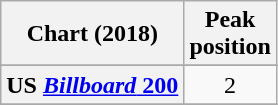<table class="wikitable sortable plainrowheaders" style="text-align:center">
<tr>
<th scope="col">Chart (2018)</th>
<th scope="col">Peak<br>position</th>
</tr>
<tr>
</tr>
<tr>
</tr>
<tr>
</tr>
<tr>
</tr>
<tr>
</tr>
<tr>
</tr>
<tr>
</tr>
<tr>
</tr>
<tr>
<th scope="row">US <a href='#'><em>Billboard</em> 200</a></th>
<td>2</td>
</tr>
<tr>
</tr>
</table>
